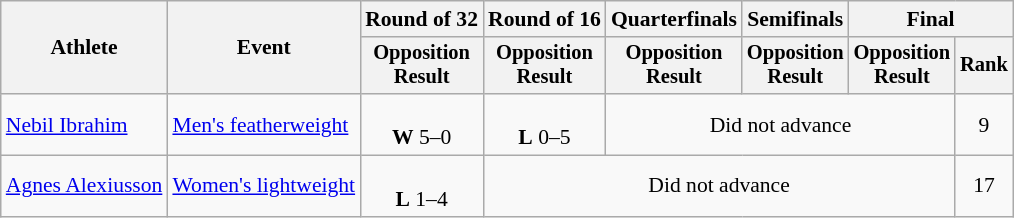<table class="wikitable" style="font-size:90%">
<tr>
<th rowspan="2">Athlete</th>
<th rowspan="2">Event</th>
<th>Round of 32</th>
<th>Round of 16</th>
<th>Quarterfinals</th>
<th>Semifinals</th>
<th colspan=2>Final</th>
</tr>
<tr style="font-size:95%">
<th>Opposition<br>Result</th>
<th>Opposition<br>Result</th>
<th>Opposition<br>Result</th>
<th>Opposition<br>Result</th>
<th>Opposition<br>Result</th>
<th>Rank</th>
</tr>
<tr align=center>
<td align=left><a href='#'>Nebil Ibrahim</a></td>
<td align=left><a href='#'>Men's featherweight</a></td>
<td><br><strong>W</strong> 5–0</td>
<td><br><strong>L</strong> 0–5</td>
<td colspan=3>Did not advance</td>
<td>9</td>
</tr>
<tr align=center>
<td align=left><a href='#'>Agnes Alexiusson</a></td>
<td align=left><a href='#'>Women's lightweight</a></td>
<td><br><strong>L</strong> 1–4</td>
<td colspan=4>Did not advance</td>
<td>17</td>
</tr>
</table>
